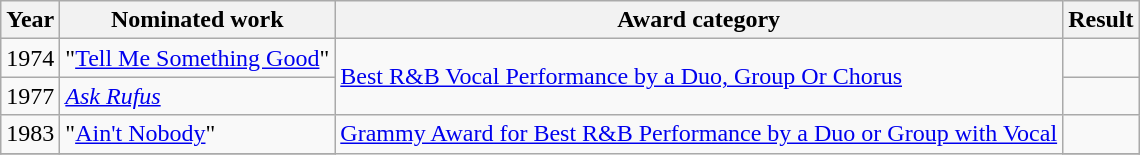<table class="wikitable sortable">
<tr>
<th>Year</th>
<th class="unsortable">Nominated work</th>
<th>Award category</th>
<th>Result</th>
</tr>
<tr>
<td>1974</td>
<td>"<a href='#'>Tell Me Something Good</a>"</td>
<td rowspan=2><a href='#'>Best R&B Vocal Performance by a Duo, Group Or Chorus</a></td>
<td></td>
</tr>
<tr>
<td>1977</td>
<td><em><a href='#'>Ask Rufus</a></em></td>
<td></td>
</tr>
<tr>
<td>1983</td>
<td>"<a href='#'>Ain't Nobody</a>"</td>
<td rowspan=2><a href='#'>Grammy Award for Best R&B Performance by a Duo or Group with Vocal</a></td>
<td></td>
</tr>
<tr>
</tr>
</table>
